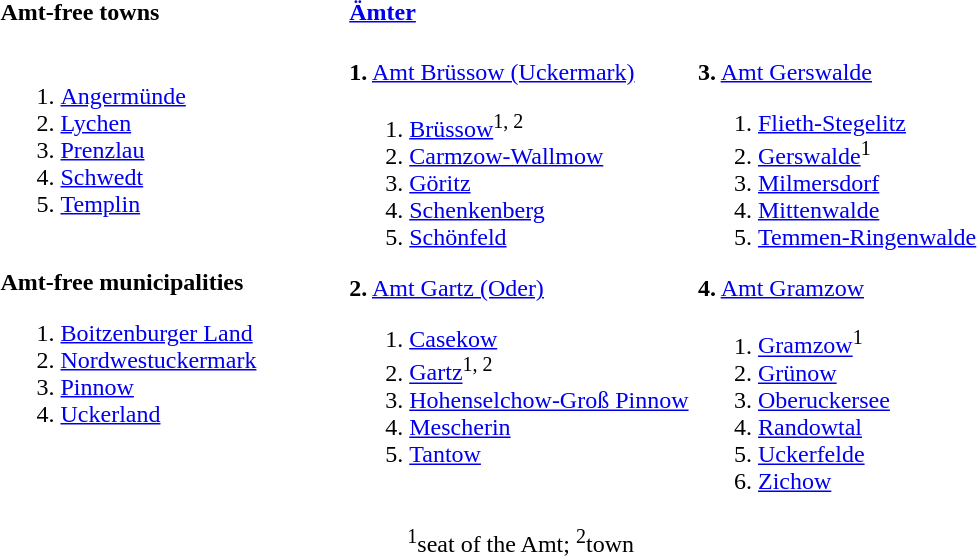<table>
<tr>
<th style="width:33%; text-align:left;">Amt-free towns</th>
<th style="width:33%; text-align:left;"><a href='#'>Ämter</a></th>
<th style="width:33%; text-align:left;"></th>
</tr>
<tr valign=top>
<td><br><ol><li><a href='#'>Angermünde</a></li><li><a href='#'>Lychen</a></li><li><a href='#'>Prenzlau</a></li><li><a href='#'>Schwedt</a></li><li><a href='#'>Templin</a></li></ol><br>
<strong>Amt-free municipalities</strong><ol><li><a href='#'>Boitzenburger Land</a></li><li><a href='#'>Nordwestuckermark</a></li><li><a href='#'>Pinnow</a></li><li><a href='#'>Uckerland</a></li></ol></td>
<td><br><strong>1.</strong> <a href='#'>Amt Brüssow (Uckermark)</a><ol><li><a href='#'>Brüssow</a><sup>1, 2</sup></li><li><a href='#'>Carmzow-Wallmow</a></li><li><a href='#'>Göritz</a></li><li><a href='#'>Schenkenberg</a></li><li><a href='#'>Schönfeld</a></li></ol><strong>2.</strong> <a href='#'>Amt Gartz (Oder)</a><ol><li><a href='#'>Casekow</a></li><li><a href='#'>Gartz</a><sup>1, 2</sup></li><li><a href='#'>Hohenselchow-Groß Pinnow</a></li><li><a href='#'>Mescherin</a></li><li><a href='#'>Tantow</a></li></ol></td>
<td><br><strong>3.</strong> <a href='#'>Amt Gerswalde</a><ol><li><a href='#'>Flieth-Stegelitz</a></li><li><a href='#'>Gerswalde</a><sup>1</sup></li><li><a href='#'>Milmersdorf</a></li><li><a href='#'>Mittenwalde</a></li><li><a href='#'>Temmen-Ringenwalde</a></li></ol><strong>4.</strong> <a href='#'>Amt Gramzow</a><ol><li><a href='#'>Gramzow</a><sup>1</sup></li><li><a href='#'>Grünow</a></li><li><a href='#'>Oberuckersee</a></li><li><a href='#'>Randowtal</a></li><li><a href='#'>Uckerfelde</a></li><li><a href='#'>Zichow</a></li></ol></td>
</tr>
<tr>
<td colspan="3" style="text-align:center;"><sup>1</sup>seat of the Amt; <sup>2</sup>town</td>
</tr>
</table>
